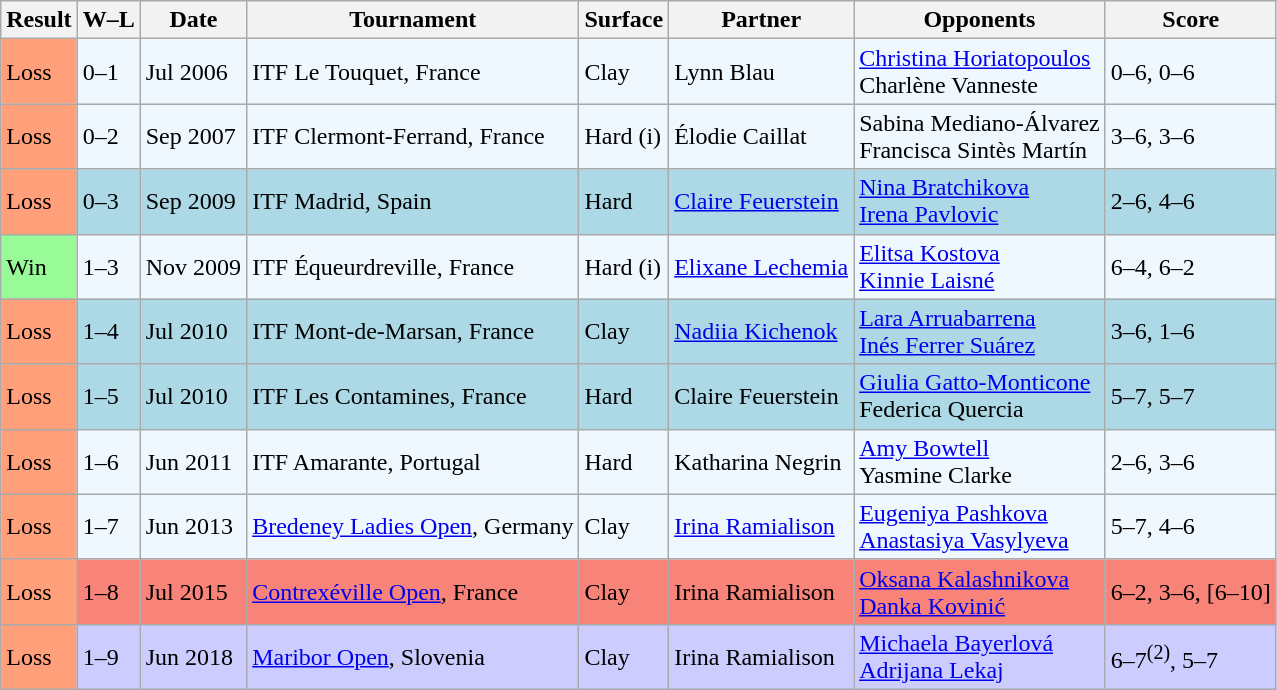<table class="sortable wikitable">
<tr>
<th>Result</th>
<th class="unsortable">W–L</th>
<th>Date</th>
<th>Tournament</th>
<th>Surface</th>
<th>Partner</th>
<th>Opponents</th>
<th class="unsortable">Score</th>
</tr>
<tr style="background:#f0f8ff;">
<td bgcolor="FFA07A">Loss</td>
<td>0–1</td>
<td>Jul 2006</td>
<td>ITF Le Touquet, France</td>
<td>Clay</td>
<td> Lynn Blau</td>
<td> <a href='#'>Christina Horiatopoulos</a> <br>  Charlène Vanneste</td>
<td>0–6, 0–6</td>
</tr>
<tr style="background:#f0f8ff;">
<td bgcolor="FFA07A">Loss</td>
<td>0–2</td>
<td>Sep 2007</td>
<td>ITF Clermont-Ferrand, France</td>
<td>Hard (i)</td>
<td> Élodie Caillat</td>
<td> Sabina Mediano-Álvarez <br>  Francisca Sintès Martín</td>
<td>3–6, 3–6</td>
</tr>
<tr style="background:lightblue;">
<td bgcolor="FFA07A">Loss</td>
<td>0–3</td>
<td>Sep 2009</td>
<td>ITF Madrid, Spain</td>
<td>Hard</td>
<td> <a href='#'>Claire Feuerstein</a></td>
<td> <a href='#'>Nina Bratchikova</a> <br>  <a href='#'>Irena Pavlovic</a></td>
<td>2–6, 4–6</td>
</tr>
<tr style="background:#f0f8ff;">
<td bgcolor="98FB98">Win</td>
<td>1–3</td>
<td>Nov 2009</td>
<td>ITF Équeurdreville, France</td>
<td>Hard (i)</td>
<td> <a href='#'>Elixane Lechemia</a></td>
<td> <a href='#'>Elitsa Kostova</a> <br>  <a href='#'>Kinnie Laisné</a></td>
<td>6–4, 6–2</td>
</tr>
<tr style="background:lightblue;">
<td bgcolor="FFA07A">Loss</td>
<td>1–4</td>
<td>Jul 2010</td>
<td>ITF Mont-de-Marsan, France</td>
<td>Clay</td>
<td> <a href='#'>Nadiia Kichenok</a></td>
<td> <a href='#'>Lara Arruabarrena</a> <br>  <a href='#'>Inés Ferrer Suárez</a></td>
<td>3–6, 1–6</td>
</tr>
<tr style="background:lightblue;">
<td bgcolor="FFA07A">Loss</td>
<td>1–5</td>
<td>Jul 2010</td>
<td>ITF Les Contamines, France</td>
<td>Hard</td>
<td> Claire Feuerstein</td>
<td> <a href='#'>Giulia Gatto-Monticone</a> <br>  Federica Quercia</td>
<td>5–7, 5–7</td>
</tr>
<tr style="background:#f0f8ff;">
<td bgcolor="FFA07A">Loss</td>
<td>1–6</td>
<td>Jun 2011</td>
<td>ITF Amarante, Portugal</td>
<td>Hard</td>
<td> Katharina Negrin</td>
<td> <a href='#'>Amy Bowtell</a> <br>  Yasmine Clarke</td>
<td>2–6, 3–6</td>
</tr>
<tr style="background:#f0f8ff;">
<td bgcolor="FFA07A">Loss</td>
<td>1–7</td>
<td>Jun 2013</td>
<td><a href='#'>Bredeney Ladies Open</a>, Germany</td>
<td>Clay</td>
<td> <a href='#'>Irina Ramialison</a></td>
<td> <a href='#'>Eugeniya Pashkova</a> <br>  <a href='#'>Anastasiya Vasylyeva</a></td>
<td>5–7, 4–6</td>
</tr>
<tr style="background:#f88379;">
<td bgcolor="FFA07A">Loss</td>
<td>1–8</td>
<td>Jul 2015</td>
<td><a href='#'>Contrexéville Open</a>, France</td>
<td>Clay</td>
<td> Irina Ramialison</td>
<td> <a href='#'>Oksana Kalashnikova</a> <br>  <a href='#'>Danka Kovinić</a></td>
<td>6–2, 3–6, [6–10]</td>
</tr>
<tr style="background:#ccccff;">
<td bgcolor="FFA07A">Loss</td>
<td>1–9</td>
<td>Jun 2018</td>
<td><a href='#'>Maribor Open</a>, Slovenia</td>
<td>Clay</td>
<td> Irina Ramialison</td>
<td> <a href='#'>Michaela Bayerlová</a> <br>  <a href='#'>Adrijana Lekaj</a></td>
<td>6–7<sup>(2)</sup>, 5–7</td>
</tr>
</table>
